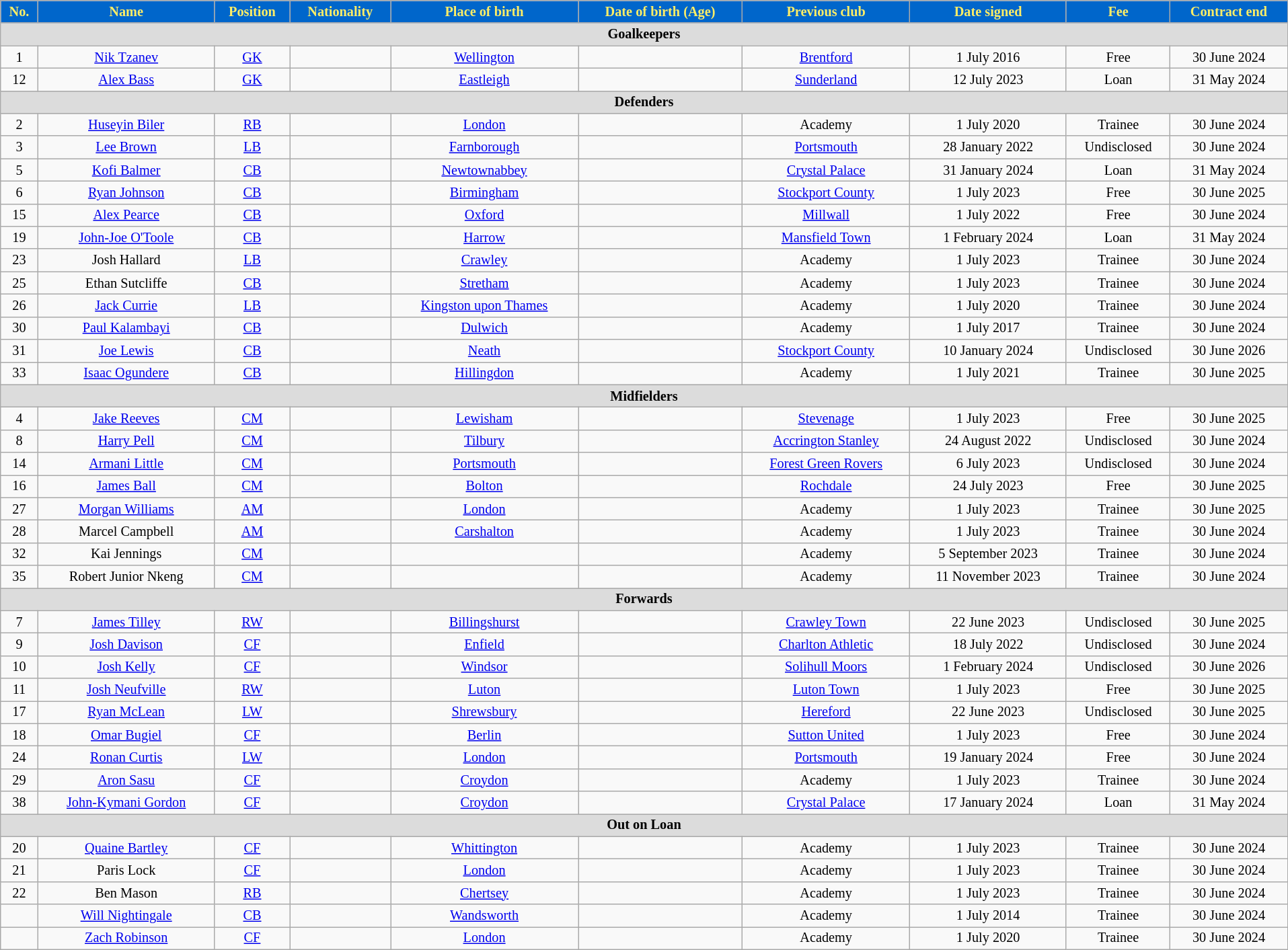<table class="wikitable" style="text-align:center; font-size:84.5%; width:101%;">
<tr>
<th style="background:#0066cb; color:#fe6; text-align:center;">No.</th>
<th style="background:#0066cb; color:#fe6; text-align:center;">Name</th>
<th style="background:#0066cb; color:#fe6; text-align:center;">Position</th>
<th style="background:#0066cb; color:#fe6; text-align:center;">Nationality</th>
<th style="background:#0066cb; color:#fe6; text-align:center;">Place of birth</th>
<th style="background:#0066cb; color:#fe6; text-align:center;">Date of birth (Age)</th>
<th style="background:#0066cb; color:#fe6; text-align:center;">Previous club</th>
<th style="background:#0066cb; color:#fe6; text-align:center;">Date signed</th>
<th style="background:#0066cb; color:#fe6; text-align:center;">Fee</th>
<th style="background:#0066cb; color:#fe6; text-align:center;">Contract end</th>
</tr>
<tr>
<th colspan="14" style="background:#dcdcdc; tepxt-align:center;">Goalkeepers</th>
</tr>
<tr>
<td>1</td>
<td><a href='#'>Nik Tzanev</a></td>
<td><a href='#'>GK</a></td>
<td></td>
<td><a href='#'>Wellington</a></td>
<td></td>
<td><a href='#'>Brentford</a></td>
<td>1 July 2016</td>
<td>Free</td>
<td>30 June 2024</td>
</tr>
<tr>
<td>12</td>
<td><a href='#'>Alex Bass</a></td>
<td><a href='#'>GK</a></td>
<td></td>
<td><a href='#'>Eastleigh</a></td>
<td></td>
<td><a href='#'>Sunderland</a></td>
<td>12 July 2023</td>
<td>Loan</td>
<td>31 May 2024</td>
</tr>
<tr>
<th colspan="14" style="background:#dcdcdc; tepxt-align:center;">Defenders</th>
</tr>
<tr>
<td>2</td>
<td><a href='#'>Huseyin Biler</a></td>
<td><a href='#'>RB</a></td>
<td></td>
<td><a href='#'>London</a></td>
<td></td>
<td>Academy</td>
<td>1 July 2020</td>
<td>Trainee</td>
<td>30 June 2024</td>
</tr>
<tr>
<td>3</td>
<td><a href='#'>Lee Brown</a></td>
<td><a href='#'>LB</a></td>
<td></td>
<td><a href='#'>Farnborough</a></td>
<td></td>
<td><a href='#'>Portsmouth</a></td>
<td>28 January 2022</td>
<td>Undisclosed</td>
<td>30 June 2024</td>
</tr>
<tr>
<td>5</td>
<td><a href='#'>Kofi Balmer</a></td>
<td><a href='#'>CB</a></td>
<td></td>
<td><a href='#'>Newtownabbey</a></td>
<td></td>
<td><a href='#'>Crystal Palace</a></td>
<td>31 January 2024</td>
<td>Loan</td>
<td>31 May 2024</td>
</tr>
<tr>
<td>6</td>
<td><a href='#'>Ryan Johnson</a></td>
<td><a href='#'>CB</a></td>
<td></td>
<td> <a href='#'>Birmingham</a></td>
<td></td>
<td><a href='#'>Stockport County</a></td>
<td>1 July 2023</td>
<td>Free</td>
<td>30 June 2025</td>
</tr>
<tr>
<td>15</td>
<td><a href='#'>Alex Pearce</a></td>
<td><a href='#'>CB</a></td>
<td></td>
<td> <a href='#'>Oxford</a></td>
<td></td>
<td><a href='#'>Millwall</a></td>
<td>1 July 2022</td>
<td>Free</td>
<td>30 June 2024</td>
</tr>
<tr>
<td>19</td>
<td><a href='#'>John-Joe O'Toole</a></td>
<td><a href='#'>CB</a></td>
<td></td>
<td> <a href='#'>Harrow</a></td>
<td></td>
<td><a href='#'>Mansfield Town</a></td>
<td>1 February 2024</td>
<td>Loan</td>
<td>31 May 2024</td>
</tr>
<tr>
<td>23</td>
<td>Josh Hallard</td>
<td><a href='#'>LB</a></td>
<td></td>
<td><a href='#'>Crawley</a></td>
<td></td>
<td>Academy</td>
<td>1 July 2023</td>
<td>Trainee</td>
<td>30 June 2024</td>
</tr>
<tr>
<td>25</td>
<td>Ethan Sutcliffe</td>
<td><a href='#'>CB</a></td>
<td></td>
<td><a href='#'>Stretham</a></td>
<td></td>
<td>Academy</td>
<td>1 July 2023</td>
<td>Trainee</td>
<td>30 June 2024</td>
</tr>
<tr>
<td>26</td>
<td><a href='#'>Jack Currie</a></td>
<td><a href='#'>LB</a></td>
<td></td>
<td><a href='#'>Kingston upon Thames</a></td>
<td></td>
<td>Academy</td>
<td>1 July 2020</td>
<td>Trainee</td>
<td>30 June 2024</td>
</tr>
<tr>
<td>30</td>
<td><a href='#'>Paul Kalambayi</a></td>
<td><a href='#'>CB</a></td>
<td></td>
<td><a href='#'>Dulwich</a></td>
<td></td>
<td>Academy</td>
<td>1 July 2017</td>
<td>Trainee</td>
<td>30 June 2024</td>
</tr>
<tr>
<td>31</td>
<td><a href='#'>Joe Lewis</a></td>
<td><a href='#'>CB</a></td>
<td></td>
<td><a href='#'>Neath</a></td>
<td></td>
<td><a href='#'>Stockport County</a></td>
<td>10 January 2024</td>
<td>Undisclosed</td>
<td>30 June 2026</td>
</tr>
<tr>
<td>33</td>
<td><a href='#'>Isaac Ogundere</a></td>
<td><a href='#'>CB</a></td>
<td></td>
<td><a href='#'>Hillingdon</a></td>
<td></td>
<td>Academy</td>
<td>1 July 2021</td>
<td>Trainee</td>
<td>30 June 2025</td>
</tr>
<tr>
<th colspan="14" style="background:#dcdcdc; tepxt-align:center;">Midfielders</th>
</tr>
<tr>
<td>4</td>
<td><a href='#'>Jake Reeves</a></td>
<td><a href='#'>CM</a></td>
<td></td>
<td><a href='#'>Lewisham</a></td>
<td></td>
<td><a href='#'>Stevenage</a></td>
<td>1 July 2023</td>
<td>Free</td>
<td>30 June 2025</td>
</tr>
<tr>
<td>8</td>
<td><a href='#'>Harry Pell</a></td>
<td><a href='#'>CM</a></td>
<td></td>
<td><a href='#'>Tilbury</a></td>
<td></td>
<td><a href='#'>Accrington Stanley</a></td>
<td>24 August 2022</td>
<td>Undisclosed</td>
<td>30 June 2024</td>
</tr>
<tr>
<td>14</td>
<td><a href='#'>Armani Little</a></td>
<td><a href='#'>CM</a></td>
<td></td>
<td><a href='#'>Portsmouth</a></td>
<td></td>
<td><a href='#'>Forest Green Rovers</a></td>
<td>6 July 2023</td>
<td>Undisclosed</td>
<td>30 June 2024</td>
</tr>
<tr>
<td>16</td>
<td><a href='#'>James Ball</a></td>
<td><a href='#'>CM</a></td>
<td></td>
<td><a href='#'>Bolton</a></td>
<td></td>
<td><a href='#'>Rochdale</a></td>
<td>24 July 2023</td>
<td>Free</td>
<td>30 June 2025</td>
</tr>
<tr>
<td>27</td>
<td><a href='#'>Morgan Williams</a></td>
<td><a href='#'>AM</a></td>
<td></td>
<td> <a href='#'>London</a></td>
<td></td>
<td>Academy</td>
<td>1 July 2023</td>
<td>Trainee</td>
<td>30 June 2025</td>
</tr>
<tr>
<td>28</td>
<td>Marcel Campbell</td>
<td><a href='#'>AM</a></td>
<td></td>
<td><a href='#'>Carshalton</a></td>
<td></td>
<td>Academy</td>
<td>1 July 2023</td>
<td>Trainee</td>
<td>30 June 2024</td>
</tr>
<tr>
<td>32</td>
<td>Kai Jennings</td>
<td><a href='#'>CM</a></td>
<td></td>
<td></td>
<td></td>
<td>Academy</td>
<td>5 September 2023</td>
<td>Trainee</td>
<td>30 June 2024</td>
</tr>
<tr>
<td>35</td>
<td>Robert Junior Nkeng</td>
<td><a href='#'>CM</a></td>
<td></td>
<td></td>
<td></td>
<td>Academy</td>
<td>11 November 2023</td>
<td>Trainee</td>
<td>30 June 2024</td>
</tr>
<tr>
<th colspan="14" style="background:#dcdcdc; tepxt-align:center;">Forwards</th>
</tr>
<tr>
<td>7</td>
<td><a href='#'>James Tilley</a></td>
<td><a href='#'>RW</a></td>
<td></td>
<td><a href='#'>Billingshurst</a></td>
<td></td>
<td><a href='#'>Crawley Town</a></td>
<td>22 June 2023</td>
<td>Undisclosed</td>
<td>30 June 2025</td>
</tr>
<tr>
<td>9</td>
<td><a href='#'>Josh Davison</a></td>
<td><a href='#'>CF</a></td>
<td></td>
<td><a href='#'>Enfield</a></td>
<td></td>
<td><a href='#'>Charlton Athletic</a></td>
<td>18 July 2022</td>
<td>Undisclosed</td>
<td>30 June 2024</td>
</tr>
<tr>
<td>10</td>
<td><a href='#'>Josh Kelly</a></td>
<td><a href='#'>CF</a></td>
<td></td>
<td><a href='#'>Windsor</a></td>
<td></td>
<td><a href='#'>Solihull Moors</a></td>
<td>1 February 2024</td>
<td>Undisclosed</td>
<td>30 June 2026</td>
</tr>
<tr>
<td>11</td>
<td><a href='#'>Josh Neufville</a></td>
<td><a href='#'>RW</a></td>
<td></td>
<td><a href='#'>Luton</a></td>
<td></td>
<td><a href='#'>Luton Town</a></td>
<td>1 July 2023</td>
<td>Free</td>
<td>30 June 2025</td>
</tr>
<tr>
<td>17</td>
<td><a href='#'>Ryan McLean</a></td>
<td><a href='#'>LW</a></td>
<td></td>
<td><a href='#'>Shrewsbury</a></td>
<td></td>
<td><a href='#'>Hereford</a></td>
<td>22 June 2023</td>
<td>Undisclosed</td>
<td>30 June 2025</td>
</tr>
<tr>
<td>18</td>
<td><a href='#'>Omar Bugiel</a></td>
<td><a href='#'>CF</a></td>
<td></td>
<td> <a href='#'>Berlin</a></td>
<td></td>
<td><a href='#'>Sutton United</a></td>
<td>1 July 2023</td>
<td>Free</td>
<td>30 June 2024</td>
</tr>
<tr>
<td>24</td>
<td><a href='#'>Ronan Curtis</a></td>
<td><a href='#'>LW</a></td>
<td></td>
<td> <a href='#'>London</a></td>
<td></td>
<td><a href='#'>Portsmouth</a></td>
<td>19 January 2024</td>
<td>Free</td>
<td>30 June 2024</td>
</tr>
<tr>
<td>29</td>
<td><a href='#'>Aron Sasu</a></td>
<td><a href='#'>CF</a></td>
<td></td>
<td> <a href='#'>Croydon</a></td>
<td></td>
<td>Academy</td>
<td>1 July 2023</td>
<td>Trainee</td>
<td>30 June 2024</td>
</tr>
<tr>
<td>38</td>
<td><a href='#'>John-Kymani Gordon</a></td>
<td><a href='#'>CF</a></td>
<td></td>
<td><a href='#'>Croydon</a></td>
<td></td>
<td><a href='#'>Crystal Palace</a></td>
<td>17 January 2024</td>
<td>Loan</td>
<td>31 May 2024</td>
</tr>
<tr>
<th colspan="14" style="background:#dcdcdc; tepxt-align:center;">Out on Loan</th>
</tr>
<tr>
<td>20</td>
<td><a href='#'>Quaine Bartley</a></td>
<td><a href='#'>CF</a></td>
<td></td>
<td><a href='#'>Whittington</a></td>
<td></td>
<td>Academy</td>
<td>1 July 2023</td>
<td>Trainee</td>
<td>30 June 2024</td>
</tr>
<tr>
<td>21</td>
<td>Paris Lock</td>
<td><a href='#'>CF</a></td>
<td></td>
<td><a href='#'>London</a></td>
<td></td>
<td>Academy</td>
<td>1 July 2023</td>
<td>Trainee</td>
<td>30 June 2024</td>
</tr>
<tr>
<td>22</td>
<td>Ben Mason</td>
<td><a href='#'>RB</a></td>
<td></td>
<td> <a href='#'>Chertsey</a></td>
<td></td>
<td>Academy</td>
<td>1 July 2023</td>
<td>Trainee</td>
<td>30 June 2024</td>
</tr>
<tr>
<td></td>
<td><a href='#'>Will Nightingale</a></td>
<td><a href='#'>CB</a></td>
<td></td>
<td><a href='#'>Wandsworth</a></td>
<td></td>
<td>Academy</td>
<td>1 July 2014</td>
<td>Trainee</td>
<td>30 June 2024</td>
</tr>
<tr>
<td></td>
<td><a href='#'>Zach Robinson</a></td>
<td><a href='#'>CF</a></td>
<td></td>
<td><a href='#'>London</a></td>
<td></td>
<td>Academy</td>
<td>1 July 2020</td>
<td>Trainee</td>
<td>30 June 2024</td>
</tr>
</table>
